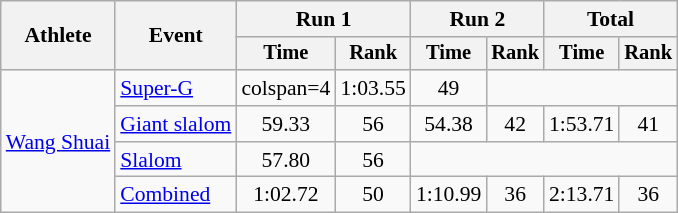<table class="wikitable" style="font-size:90%">
<tr>
<th rowspan=2>Athlete</th>
<th rowspan=2>Event</th>
<th colspan=2>Run 1</th>
<th colspan=2>Run 2</th>
<th colspan=2>Total</th>
</tr>
<tr style="font-size:95%">
<th>Time</th>
<th>Rank</th>
<th>Time</th>
<th>Rank</th>
<th>Time</th>
<th>Rank</th>
</tr>
<tr align=center>
<td align="left" rowspan="4"><a href='#'>Wang Shuai</a></td>
<td align="left"><a href='#'>Super-G</a></td>
<td>colspan=4</td>
<td>1:03.55</td>
<td>49</td>
</tr>
<tr align=center>
<td align="left"><a href='#'>Giant slalom</a></td>
<td>59.33</td>
<td>56</td>
<td>54.38</td>
<td>42</td>
<td>1:53.71</td>
<td>41</td>
</tr>
<tr align=center>
<td align="left"><a href='#'>Slalom</a></td>
<td>57.80</td>
<td>56</td>
<td colspan=4></td>
</tr>
<tr align=center>
<td align="left"><a href='#'>Combined</a></td>
<td>1:02.72</td>
<td>50</td>
<td>1:10.99</td>
<td>36</td>
<td>2:13.71</td>
<td>36</td>
</tr>
</table>
